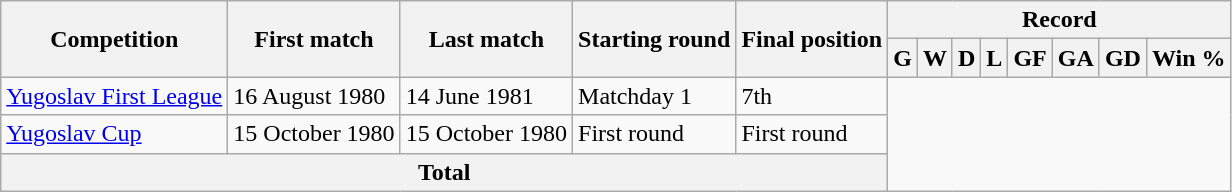<table class="wikitable" style="text-align: center">
<tr>
<th rowspan="2">Competition</th>
<th rowspan="2">First match</th>
<th rowspan="2">Last match</th>
<th rowspan="2">Starting round</th>
<th rowspan="2">Final position</th>
<th colspan="8">Record</th>
</tr>
<tr>
<th>G</th>
<th>W</th>
<th>D</th>
<th>L</th>
<th>GF</th>
<th>GA</th>
<th>GD</th>
<th>Win %</th>
</tr>
<tr>
<td align=left><a href='#'>Yugoslav First League</a></td>
<td align=left>16 August 1980</td>
<td align=left>14 June 1981</td>
<td align=left>Matchday 1</td>
<td align=left>7th<br></td>
</tr>
<tr>
<td align=left><a href='#'>Yugoslav Cup</a></td>
<td align=left>15 October 1980</td>
<td align=left>15 October 1980</td>
<td align=left>First round</td>
<td align=left>First round<br></td>
</tr>
<tr>
<th colspan="5">Total<br></th>
</tr>
</table>
